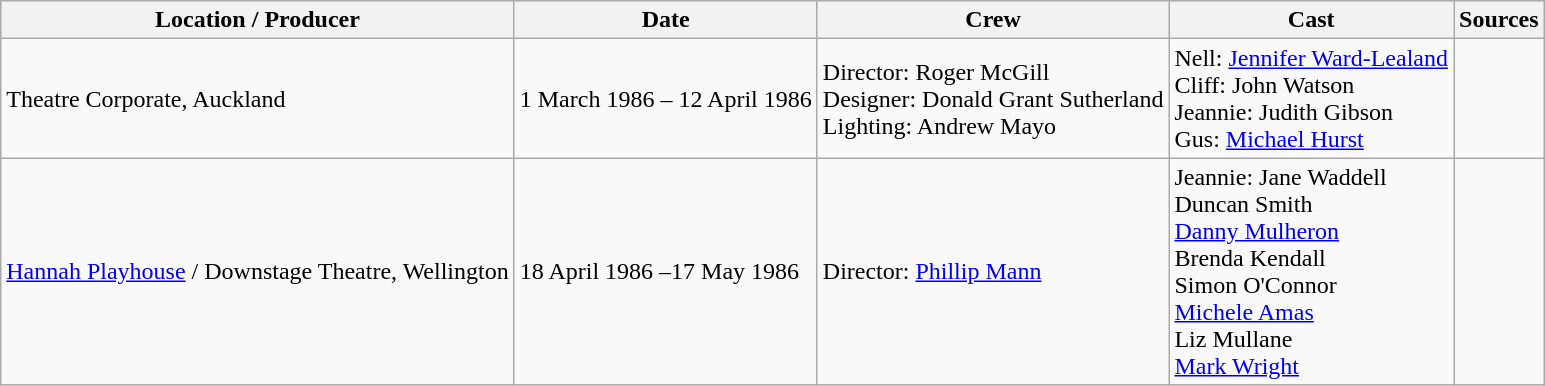<table class="wikitable">
<tr>
<th>Location / Producer</th>
<th>Date</th>
<th>Crew</th>
<th>Cast</th>
<th>Sources</th>
</tr>
<tr>
<td>Theatre Corporate, Auckland</td>
<td>1 March 1986 – 12 April 1986</td>
<td>Director: Roger McGill<br>Designer: Donald Grant Sutherland<br>Lighting: Andrew Mayo</td>
<td>Nell: <a href='#'>Jennifer Ward-Lealand</a><br>Cliff: John Watson<br>Jeannie: Judith Gibson<br>Gus: <a href='#'>Michael Hurst</a></td>
<td></td>
</tr>
<tr>
<td><a href='#'>Hannah Playhouse</a> / Downstage Theatre, Wellington</td>
<td>18 April 1986 –17 May 1986</td>
<td>Director: <a href='#'>Phillip Mann</a></td>
<td>Jeannie: Jane Waddell<br>Duncan Smith<br><a href='#'>Danny Mulheron</a><br>Brenda Kendall<br>Simon O'Connor<br><a href='#'>Michele Amas</a><br>Liz Mullane<br><a href='#'>Mark Wright</a></td>
<td></td>
</tr>
</table>
